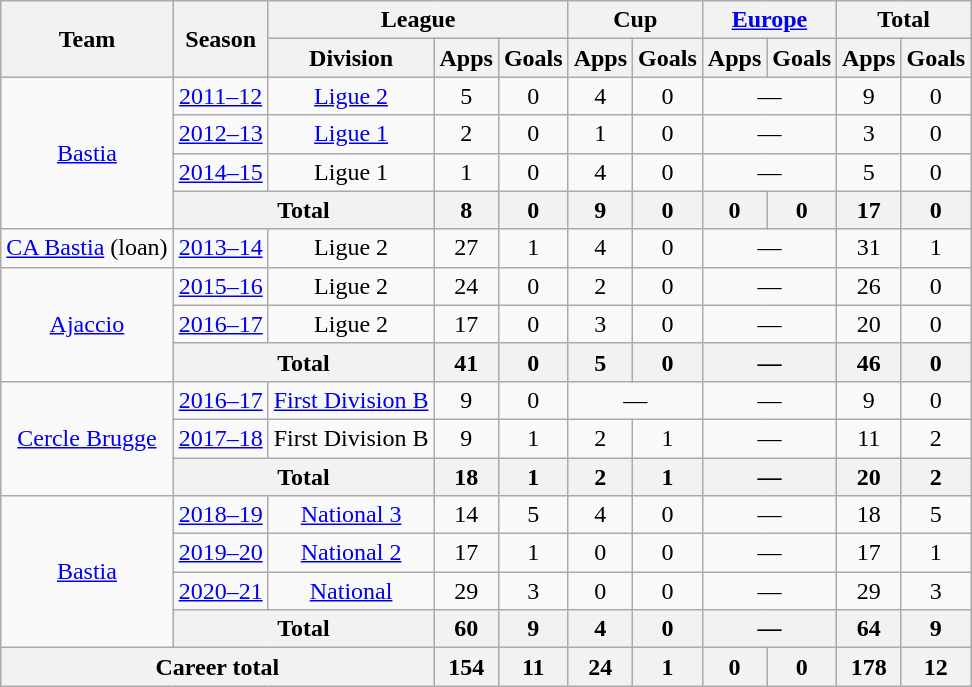<table class="wikitable" style="text-align:center">
<tr>
<th rowspan="2">Team</th>
<th rowspan="2">Season</th>
<th colspan="3">League</th>
<th colspan="2">Cup</th>
<th colspan="2"><a href='#'>Europe</a></th>
<th colspan="2">Total</th>
</tr>
<tr>
<th>Division</th>
<th>Apps</th>
<th>Goals</th>
<th>Apps</th>
<th>Goals</th>
<th>Apps</th>
<th>Goals</th>
<th>Apps</th>
<th>Goals</th>
</tr>
<tr>
<td rowspan="4"><a href='#'>Bastia</a></td>
<td><a href='#'>2011–12</a></td>
<td><a href='#'>Ligue 2</a></td>
<td>5</td>
<td>0</td>
<td>4</td>
<td>0</td>
<td colspan="2">—</td>
<td>9</td>
<td>0</td>
</tr>
<tr>
<td><a href='#'>2012–13</a></td>
<td><a href='#'>Ligue 1</a></td>
<td>2</td>
<td>0</td>
<td>1</td>
<td>0</td>
<td colspan="2">—</td>
<td>3</td>
<td>0</td>
</tr>
<tr>
<td><a href='#'>2014–15</a></td>
<td>Ligue 1</td>
<td>1</td>
<td>0</td>
<td>4</td>
<td>0</td>
<td colspan="2">—</td>
<td>5</td>
<td>0</td>
</tr>
<tr>
<th colspan="2">Total</th>
<th>8</th>
<th>0</th>
<th>9</th>
<th>0</th>
<th>0</th>
<th>0</th>
<th>17</th>
<th>0</th>
</tr>
<tr>
<td><a href='#'>CA Bastia</a> (loan)</td>
<td><a href='#'>2013–14</a></td>
<td>Ligue 2</td>
<td>27</td>
<td>1</td>
<td>4</td>
<td>0</td>
<td colspan="2">—</td>
<td>31</td>
<td>1</td>
</tr>
<tr>
<td rowspan="3"><a href='#'>Ajaccio</a></td>
<td><a href='#'>2015–16</a></td>
<td>Ligue 2</td>
<td>24</td>
<td>0</td>
<td>2</td>
<td>0</td>
<td colspan="2">—</td>
<td>26</td>
<td>0</td>
</tr>
<tr>
<td><a href='#'>2016–17</a></td>
<td>Ligue 2</td>
<td>17</td>
<td>0</td>
<td>3</td>
<td>0</td>
<td colspan="2">—</td>
<td>20</td>
<td>0</td>
</tr>
<tr>
<th colspan="2">Total</th>
<th>41</th>
<th>0</th>
<th>5</th>
<th>0</th>
<th colspan="2">—</th>
<th>46</th>
<th>0</th>
</tr>
<tr>
<td rowspan="3"><a href='#'>Cercle Brugge</a></td>
<td><a href='#'>2016–17</a></td>
<td><a href='#'>First Division B</a></td>
<td>9</td>
<td>0</td>
<td colspan="2">—</td>
<td colspan="2">—</td>
<td>9</td>
<td>0</td>
</tr>
<tr>
<td><a href='#'>2017–18</a></td>
<td>First Division B</td>
<td>9</td>
<td>1</td>
<td>2</td>
<td>1</td>
<td colspan="2">—</td>
<td>11</td>
<td>2</td>
</tr>
<tr>
<th colspan="2">Total</th>
<th>18</th>
<th>1</th>
<th>2</th>
<th>1</th>
<th colspan="2">—</th>
<th>20</th>
<th>2</th>
</tr>
<tr>
<td rowspan="4"><a href='#'>Bastia</a></td>
<td><a href='#'>2018–19</a></td>
<td><a href='#'>National 3</a></td>
<td>14</td>
<td>5</td>
<td>4</td>
<td>0</td>
<td colspan="2">—</td>
<td>18</td>
<td>5</td>
</tr>
<tr>
<td><a href='#'>2019–20</a></td>
<td><a href='#'>National 2</a></td>
<td>17</td>
<td>1</td>
<td>0</td>
<td>0</td>
<td colspan="2">—</td>
<td>17</td>
<td>1</td>
</tr>
<tr>
<td><a href='#'>2020–21</a></td>
<td><a href='#'>National</a></td>
<td>29</td>
<td>3</td>
<td>0</td>
<td>0</td>
<td colspan="2">—</td>
<td>29</td>
<td>3</td>
</tr>
<tr>
<th colspan="2">Total</th>
<th>60</th>
<th>9</th>
<th>4</th>
<th>0</th>
<th colspan="2">—</th>
<th>64</th>
<th>9</th>
</tr>
<tr>
<th colspan="3">Career total</th>
<th>154</th>
<th>11</th>
<th>24</th>
<th>1</th>
<th>0</th>
<th>0</th>
<th>178</th>
<th>12</th>
</tr>
</table>
